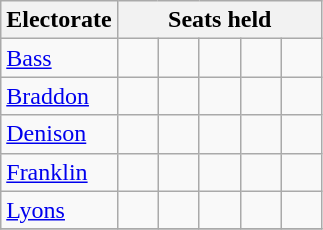<table class="wikitable">
<tr>
<th>Electorate</th>
<th colspan=5>Seats held</th>
</tr>
<tr>
<td><a href='#'>Bass</a></td>
<td width=20 > </td>
<td width=20 > </td>
<td width=20 > </td>
<td width=20 > </td>
<td width=20 > </td>
</tr>
<tr>
<td><a href='#'>Braddon</a></td>
<td width=20 > </td>
<td width=20 > </td>
<td width=20 > </td>
<td width=20 > </td>
<td width=20 > </td>
</tr>
<tr>
<td><a href='#'>Denison</a></td>
<td width=20 > </td>
<td width=20 > </td>
<td width=20 > </td>
<td width=20 > </td>
<td width=20 > </td>
</tr>
<tr>
<td><a href='#'>Franklin</a></td>
<td width=20 > </td>
<td width=20 > </td>
<td width=20 > </td>
<td width=20 > </td>
<td width=20 > </td>
</tr>
<tr>
<td><a href='#'>Lyons</a></td>
<td width=20 > </td>
<td width=20 > </td>
<td width=20 > </td>
<td width=20 > </td>
<td width=20 > </td>
</tr>
<tr>
</tr>
</table>
